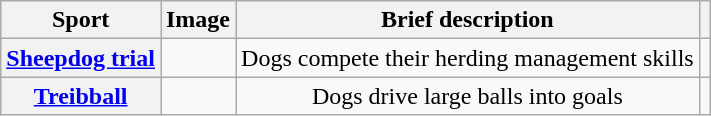<table class="wikitable sortable" style="text-align: center;">
<tr>
<th scope="col">Sport</th>
<th scope="col" class="unsortable">Image</th>
<th scope="col" class="unsortable">Brief description</th>
<th scope="col" class="unsortable"></th>
</tr>
<tr>
<th scope="row"><a href='#'>Sheepdog trial</a></th>
<td></td>
<td>Dogs compete their herding management skills</td>
<td></td>
</tr>
<tr>
<th scope="row"><a href='#'>Treibball</a></th>
<td></td>
<td>Dogs drive large balls into goals</td>
<td></td>
</tr>
</table>
